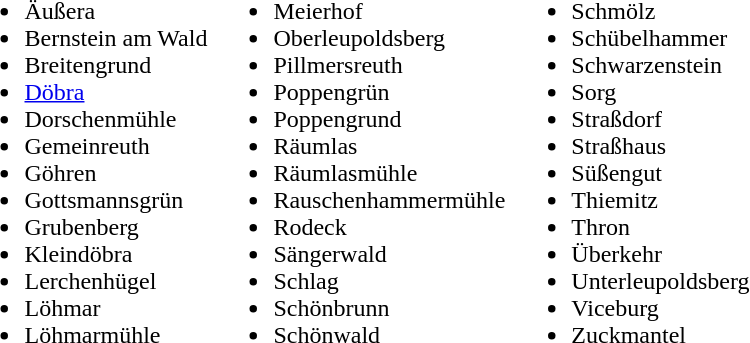<table>
<tr>
<td valign="top"><br><ul><li>Äußera</li><li>Bernstein am Wald</li><li>Breitengrund</li><li><a href='#'>Döbra</a></li><li>Dorschenmühle</li><li>Gemeinreuth</li><li>Göhren</li><li>Gottsmannsgrün</li><li>Grubenberg</li><li>Kleindöbra</li><li>Lerchenhügel</li><li>Löhmar</li><li>Löhmarmühle</li></ul></td>
<td valign="top"><br><ul><li>Meierhof</li><li>Oberleupoldsberg</li><li>Pillmersreuth</li><li>Poppengrün</li><li>Poppengrund</li><li>Räumlas</li><li>Räumlasmühle</li><li>Rauschenhammermühle</li><li>Rodeck</li><li>Sängerwald</li><li>Schlag</li><li>Schönbrunn</li><li>Schönwald</li></ul></td>
<td valign="top"><br><ul><li>Schmölz</li><li>Schübelhammer</li><li>Schwarzenstein</li><li>Sorg</li><li>Straßdorf</li><li>Straßhaus</li><li>Süßengut</li><li>Thiemitz</li><li>Thron</li><li>Überkehr</li><li>Unterleupoldsberg</li><li>Viceburg</li><li>Zuckmantel</li></ul></td>
</tr>
</table>
